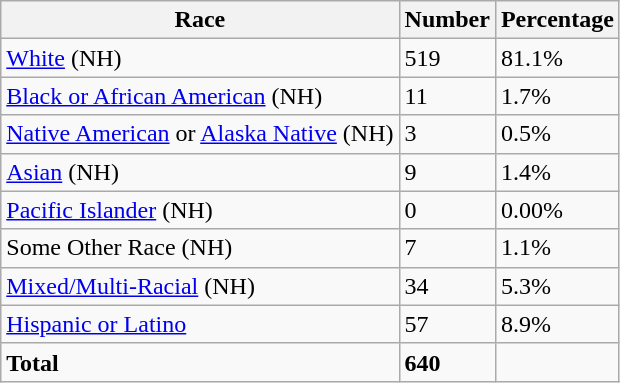<table class="wikitable">
<tr>
<th>Race</th>
<th>Number</th>
<th>Percentage</th>
</tr>
<tr>
<td><a href='#'>White</a> (NH)</td>
<td>519</td>
<td>81.1%</td>
</tr>
<tr>
<td><a href='#'>Black or African American</a> (NH)</td>
<td>11</td>
<td>1.7%</td>
</tr>
<tr>
<td><a href='#'>Native American</a> or <a href='#'>Alaska Native</a> (NH)</td>
<td>3</td>
<td>0.5%</td>
</tr>
<tr>
<td><a href='#'>Asian</a> (NH)</td>
<td>9</td>
<td>1.4%</td>
</tr>
<tr>
<td><a href='#'>Pacific Islander</a> (NH)</td>
<td>0</td>
<td>0.00%</td>
</tr>
<tr>
<td>Some Other Race (NH)</td>
<td>7</td>
<td>1.1%</td>
</tr>
<tr>
<td><a href='#'>Mixed/Multi-Racial</a> (NH)</td>
<td>34</td>
<td>5.3%</td>
</tr>
<tr>
<td><a href='#'>Hispanic or Latino</a></td>
<td>57</td>
<td>8.9%</td>
</tr>
<tr>
<td><strong>Total</strong></td>
<td><strong>640</strong></td>
<td></td>
</tr>
</table>
